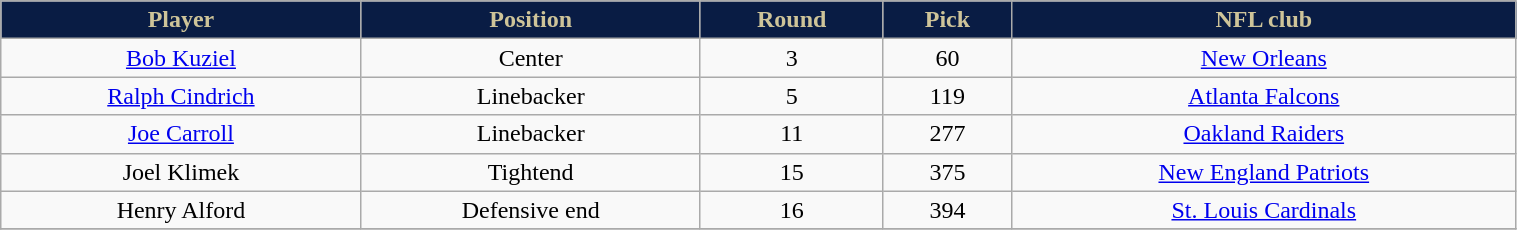<table class="wikitable" width="80%">
<tr align="center"  style="background:#091C44;color:#CEC499;">
<td><strong>Player</strong></td>
<td><strong>Position</strong></td>
<td><strong>Round</strong></td>
<td><strong>Pick</strong></td>
<td><strong>NFL club</strong></td>
</tr>
<tr align="center" bgcolor="">
<td><a href='#'>Bob Kuziel</a></td>
<td>Center</td>
<td>3</td>
<td>60</td>
<td><a href='#'>New Orleans</a></td>
</tr>
<tr align="center" bgcolor="">
<td><a href='#'>Ralph Cindrich</a></td>
<td>Linebacker</td>
<td>5</td>
<td>119</td>
<td><a href='#'>Atlanta Falcons</a></td>
</tr>
<tr align="center" bgcolor="">
<td><a href='#'>Joe Carroll</a></td>
<td>Linebacker</td>
<td>11</td>
<td>277</td>
<td><a href='#'>Oakland Raiders</a></td>
</tr>
<tr align="center" bgcolor="">
<td>Joel Klimek</td>
<td>Tightend</td>
<td>15</td>
<td>375</td>
<td><a href='#'>New England Patriots</a></td>
</tr>
<tr align="center" bgcolor="">
<td>Henry Alford</td>
<td>Defensive end</td>
<td>16</td>
<td>394</td>
<td><a href='#'>St. Louis Cardinals</a></td>
</tr>
<tr align="center" bgcolor="">
</tr>
</table>
